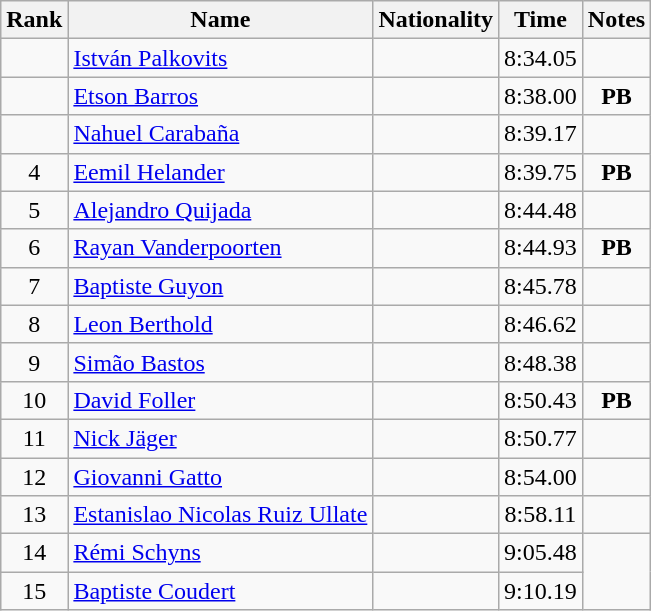<table class="wikitable sortable" style="text-align:center">
<tr>
<th>Rank</th>
<th>Name</th>
<th>Nationality</th>
<th>Time</th>
<th>Notes</th>
</tr>
<tr>
<td></td>
<td align=left><a href='#'>István Palkovits</a></td>
<td align=left></td>
<td>8:34.05</td>
<td></td>
</tr>
<tr>
<td></td>
<td align=left><a href='#'>Etson Barros</a></td>
<td align=left></td>
<td>8:38.00</td>
<td><strong>PB</strong></td>
</tr>
<tr>
<td></td>
<td align=left><a href='#'>Nahuel Carabaña</a></td>
<td align=left></td>
<td>8:39.17</td>
<td></td>
</tr>
<tr>
<td>4</td>
<td align=left><a href='#'>Eemil Helander</a></td>
<td align=left></td>
<td>8:39.75</td>
<td><strong>PB</strong></td>
</tr>
<tr>
<td>5</td>
<td align=left><a href='#'>Alejandro Quijada</a></td>
<td align=left></td>
<td>8:44.48</td>
<td></td>
</tr>
<tr>
<td>6</td>
<td align=left><a href='#'>Rayan Vanderpoorten</a></td>
<td align=left></td>
<td>8:44.93</td>
<td><strong>PB</strong></td>
</tr>
<tr>
<td>7</td>
<td align=left><a href='#'>Baptiste Guyon</a></td>
<td align=left></td>
<td>8:45.78</td>
<td></td>
</tr>
<tr>
<td>8</td>
<td align=left><a href='#'>Leon Berthold</a></td>
<td align=left></td>
<td>8:46.62</td>
<td></td>
</tr>
<tr>
<td>9</td>
<td align=left><a href='#'>Simão Bastos</a></td>
<td align=left></td>
<td>8:48.38</td>
<td></td>
</tr>
<tr>
<td>10</td>
<td align=left><a href='#'>David Foller</a></td>
<td align=left></td>
<td>8:50.43</td>
<td><strong>PB</strong></td>
</tr>
<tr>
<td>11</td>
<td align=left><a href='#'>Nick Jäger</a></td>
<td align=left></td>
<td>8:50.77</td>
<td></td>
</tr>
<tr>
<td>12</td>
<td align=left><a href='#'>Giovanni Gatto</a></td>
<td align=left></td>
<td>8:54.00</td>
<td></td>
</tr>
<tr>
<td>13</td>
<td align=left><a href='#'>Estanislao Nicolas Ruiz Ullate</a></td>
<td align=left></td>
<td>8:58.11</td>
<td></td>
</tr>
<tr>
<td>14</td>
<td align=left><a href='#'>Rémi Schyns</a></td>
<td align=left></td>
<td>9:05.48</td>
</tr>
<tr>
<td>15</td>
<td align=left><a href='#'>Baptiste Coudert</a></td>
<td align=left></td>
<td>9:10.19</td>
</tr>
</table>
